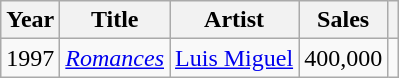<table class="wikitable sortable" style="text-align:center;">
<tr>
<th>Year</th>
<th>Title</th>
<th>Artist</th>
<th>Sales</th>
<th></th>
</tr>
<tr>
<td>1997</td>
<td style="text-align: left;"><em><a href='#'>Romances</a></em></td>
<td style="text-align: left;"><a href='#'>Luis Miguel</a></td>
<td>400,000</td>
<td></td>
</tr>
</table>
